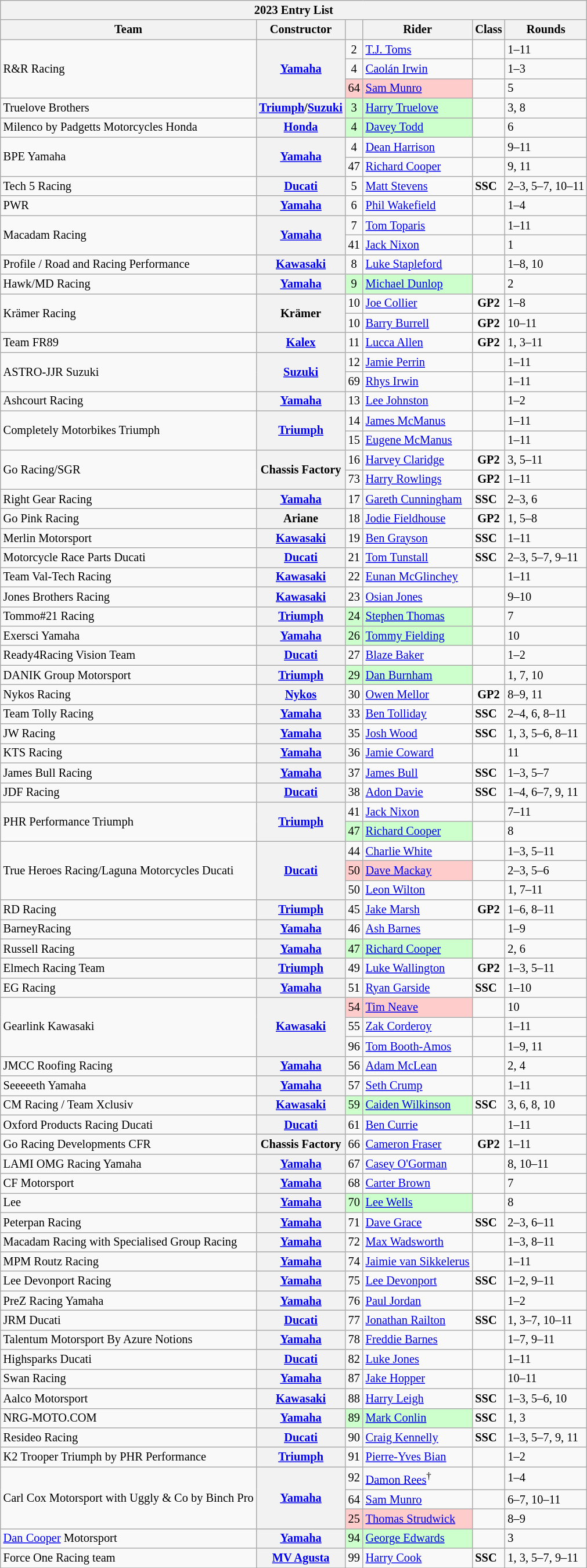<table class="wikitable" style="font-size: 85%;">
<tr>
<th colspan=6>2023 Entry List</th>
</tr>
<tr>
<th>Team</th>
<th>Constructor</th>
<th></th>
<th>Rider</th>
<th>Class</th>
<th>Rounds</th>
</tr>
<tr>
<td rowspan=3>R&R Racing</td>
<th rowspan=3><a href='#'>Yamaha</a></th>
<td align=center>2</td>
<td> <a href='#'>T.J. Toms</a></td>
<td></td>
<td>1–11</td>
</tr>
<tr>
<td align=center>4</td>
<td> <a href='#'>Caolán Irwin</a></td>
<td></td>
<td>1–3</td>
</tr>
<tr>
<td style="background:#ffcccc;"align=center>64</td>
<td style="background:#ffcccc;"> <a href='#'>Sam Munro</a></td>
<td></td>
<td>5</td>
</tr>
<tr>
<td>Truelove Brothers</td>
<th><a href='#'>Triumph</a>/<a href='#'>Suzuki</a></th>
<td style="background:#ccffcc;" align=center>3</td>
<td style="background:#ccffcc;"> <a href='#'>Harry Truelove</a></td>
<td></td>
<td>3, 8</td>
</tr>
<tr>
<td>Milenco by Padgetts Motorcycles Honda</td>
<th><a href='#'>Honda</a></th>
<td style="background:#ccffcc;" align=center>4</td>
<td style="background:#ccffcc;"> <a href='#'>Davey Todd</a></td>
<td></td>
<td>6</td>
</tr>
<tr>
<td rowspan=2>BPE Yamaha</td>
<th rowspan=2><a href='#'>Yamaha</a></th>
<td align=center>4</td>
<td> <a href='#'>Dean Harrison</a></td>
<td></td>
<td>9–11</td>
</tr>
<tr>
<td align=center>47</td>
<td> <a href='#'>Richard Cooper</a></td>
<td></td>
<td>9, 11</td>
</tr>
<tr>
<td>Tech 5 Racing</td>
<th><a href='#'>Ducati</a></th>
<td align=center>5</td>
<td> <a href='#'>Matt Stevens</a></td>
<td><strong><span>SSC</span></strong></td>
<td>2–3, 5–7, 10–11</td>
</tr>
<tr>
<td>PWR</td>
<th><a href='#'>Yamaha</a></th>
<td align=center>6</td>
<td> <a href='#'>Phil Wakefield</a></td>
<td></td>
<td>1–4</td>
</tr>
<tr>
<td rowspan=2>Macadam Racing</td>
<th rowspan=2><a href='#'>Yamaha</a></th>
<td align=center>7</td>
<td> <a href='#'>Tom Toparis</a></td>
<td></td>
<td>1–11</td>
</tr>
<tr>
<td align=center>41</td>
<td> <a href='#'>Jack Nixon</a></td>
<td></td>
<td>1</td>
</tr>
<tr>
<td>Profile / Road and Racing Performance</td>
<th><a href='#'>Kawasaki</a></th>
<td align=center>8</td>
<td> <a href='#'>Luke Stapleford</a></td>
<td></td>
<td>1–8, 10</td>
</tr>
<tr>
<td>Hawk/MD Racing</td>
<th><a href='#'>Yamaha</a></th>
<td style="background:#ccffcc;" align=center>9</td>
<td style="background:#ccffcc;"> <a href='#'>Michael Dunlop</a></td>
<td></td>
<td>2</td>
</tr>
<tr>
<td rowspan=2>Krämer Racing</td>
<th rowspan=2>Krämer</th>
<td align=center>10</td>
<td> <a href='#'>Joe Collier</a></td>
<td align=center><strong><span>GP2</span></strong></td>
<td>1–8</td>
</tr>
<tr>
<td align=center>10</td>
<td> <a href='#'>Barry Burrell</a></td>
<td align=center><strong><span>GP2</span></strong></td>
<td>10–11</td>
</tr>
<tr>
<td>Team FR89</td>
<th><a href='#'>Kalex</a></th>
<td align=center>11</td>
<td> <a href='#'>Lucca Allen</a></td>
<td align=center><strong><span>GP2</span></strong></td>
<td>1, 3–11</td>
</tr>
<tr>
<td rowspan=2>ASTRO-JJR Suzuki</td>
<th rowspan=2><a href='#'>Suzuki</a></th>
<td align=center>12</td>
<td> <a href='#'>Jamie Perrin</a></td>
<td></td>
<td>1–11</td>
</tr>
<tr>
<td align=center>69</td>
<td> <a href='#'>Rhys Irwin</a></td>
<td></td>
<td>1–11</td>
</tr>
<tr>
<td>Ashcourt Racing</td>
<th><a href='#'>Yamaha</a></th>
<td align=center>13</td>
<td> <a href='#'>Lee Johnston</a></td>
<td></td>
<td>1–2</td>
</tr>
<tr>
<td rowspan=2>Completely Motorbikes Triumph</td>
<th rowspan=2><a href='#'>Triumph</a></th>
<td align=center>14</td>
<td> <a href='#'>James McManus</a></td>
<td></td>
<td>1–11</td>
</tr>
<tr>
<td align=center>15</td>
<td> <a href='#'>Eugene McManus</a></td>
<td></td>
<td>1–11</td>
</tr>
<tr>
<td rowspan=2>Go Racing/SGR</td>
<th rowspan=2>Chassis Factory</th>
<td align=center>16</td>
<td> <a href='#'>Harvey Claridge</a></td>
<td align=center><strong><span>GP2</span></strong></td>
<td>3, 5–11</td>
</tr>
<tr>
<td align=center>73</td>
<td> <a href='#'>Harry Rowlings</a></td>
<td align=center><strong><span>GP2</span></strong></td>
<td>1–11</td>
</tr>
<tr>
<td>Right Gear Racing</td>
<th><a href='#'>Yamaha</a></th>
<td align=center>17</td>
<td> <a href='#'>Gareth Cunningham</a></td>
<td><strong><span>SSC</span></strong></td>
<td>2–3, 6</td>
</tr>
<tr>
<td>Go Pink Racing</td>
<th>Ariane</th>
<td align=center>18</td>
<td> <a href='#'>Jodie Fieldhouse</a></td>
<td align=center><strong><span>GP2</span></strong></td>
<td>1, 5–8</td>
</tr>
<tr>
<td>Merlin Motorsport</td>
<th><a href='#'>Kawasaki</a></th>
<td align=center>19</td>
<td> <a href='#'>Ben Grayson</a></td>
<td><strong><span>SSC</span></strong></td>
<td>1–11</td>
</tr>
<tr>
<td>Motorcycle Race Parts Ducati</td>
<th><a href='#'>Ducati</a></th>
<td align=center>21</td>
<td> <a href='#'>Tom Tunstall</a></td>
<td><strong><span>SSC</span></strong></td>
<td>2–3, 5–7, 9–11</td>
</tr>
<tr>
<td>Team Val-Tech Racing</td>
<th><a href='#'>Kawasaki</a></th>
<td align=center>22</td>
<td> <a href='#'>Eunan McGlinchey</a></td>
<td></td>
<td>1–11</td>
</tr>
<tr>
<td>Jones Brothers Racing</td>
<th><a href='#'>Kawasaki</a></th>
<td align=center>23</td>
<td> <a href='#'>Osian Jones</a></td>
<td></td>
<td>9–10</td>
</tr>
<tr>
<td>Tommo#21 Racing</td>
<th><a href='#'>Triumph</a></th>
<td style="background:#ccffcc;" align=center>24</td>
<td style="background:#ccffcc;"> <a href='#'>Stephen Thomas</a></td>
<td></td>
<td>7</td>
</tr>
<tr>
<td>Exersci Yamaha</td>
<th><a href='#'>Yamaha</a></th>
<td style="background:#ccffcc;" align=center>26</td>
<td style="background:#ccffcc;"> <a href='#'>Tommy Fielding</a></td>
<td></td>
<td>10</td>
</tr>
<tr>
<td>Ready4Racing Vision Team</td>
<th><a href='#'>Ducati</a></th>
<td align=center>27</td>
<td> <a href='#'>Blaze Baker</a></td>
<td></td>
<td>1–2</td>
</tr>
<tr>
<td>DANIK Group Motorsport</td>
<th><a href='#'>Triumph</a></th>
<td style="background:#ccffcc;" align=center>29</td>
<td style="background:#ccffcc;"> <a href='#'>Dan Burnham</a></td>
<td></td>
<td>1, 7, 10</td>
</tr>
<tr>
<td>Nykos Racing</td>
<th><a href='#'>Nykos</a></th>
<td align=center>30</td>
<td> <a href='#'>Owen Mellor</a></td>
<td align=center><strong><span>GP2</span></strong></td>
<td>8–9, 11</td>
</tr>
<tr>
<td>Team Tolly Racing</td>
<th><a href='#'>Yamaha</a></th>
<td align=center>33</td>
<td> <a href='#'>Ben Tolliday</a></td>
<td><strong><span>SSC</span></strong></td>
<td>2–4, 6, 8–11</td>
</tr>
<tr>
<td>JW Racing</td>
<th><a href='#'>Yamaha</a></th>
<td align=center>35</td>
<td> <a href='#'>Josh Wood</a></td>
<td><strong><span>SSC</span></strong></td>
<td>1, 3, 5–6, 8–11</td>
</tr>
<tr>
<td>KTS Racing</td>
<th><a href='#'>Yamaha</a></th>
<td align=center>36</td>
<td> <a href='#'>Jamie Coward</a></td>
<td></td>
<td>11</td>
</tr>
<tr>
<td>James Bull Racing</td>
<th><a href='#'>Yamaha</a></th>
<td align=center>37</td>
<td> <a href='#'>James Bull</a></td>
<td><strong><span>SSC</span></strong></td>
<td>1–3, 5–7</td>
</tr>
<tr>
<td>JDF Racing</td>
<th><a href='#'>Ducati</a></th>
<td align=center>38</td>
<td> <a href='#'>Adon Davie</a></td>
<td><strong><span>SSC</span></strong></td>
<td>1–4, 6–7, 9, 11</td>
</tr>
<tr>
<td rowspan=2>PHR Performance Triumph</td>
<th rowspan=2><a href='#'>Triumph</a></th>
<td align=center>41</td>
<td> <a href='#'>Jack Nixon</a></td>
<td></td>
<td>7–11</td>
</tr>
<tr ]>
<td style="background:#ccffcc;" align=center>47</td>
<td style="background:#ccffcc;"> <a href='#'>Richard Cooper</a></td>
<td></td>
<td>8</td>
</tr>
<tr>
<td rowspan=3>True Heroes Racing/Laguna Motorcycles Ducati</td>
<th rowspan=3><a href='#'>Ducati</a></th>
<td align=center>44</td>
<td> <a href='#'>Charlie White</a></td>
<td></td>
<td>1–3, 5–11</td>
</tr>
<tr>
<td style="background:#ffcccc;" align=center>50</td>
<td style="background:#ffcccc;"> <a href='#'>Dave Mackay</a></td>
<td></td>
<td>2–3, 5–6</td>
</tr>
<tr>
<td align=center>50</td>
<td> <a href='#'>Leon Wilton</a></td>
<td></td>
<td>1, 7–11</td>
</tr>
<tr>
<td>RD Racing</td>
<th><a href='#'>Triumph</a></th>
<td align=center>45</td>
<td> <a href='#'>Jake Marsh</a></td>
<td align=center><strong><span>GP2</span></strong></td>
<td>1–6, 8–11</td>
</tr>
<tr>
<td>BarneyRacing</td>
<th><a href='#'>Yamaha</a></th>
<td align=center>46</td>
<td> <a href='#'>Ash Barnes</a></td>
<td></td>
<td>1–9</td>
</tr>
<tr>
<td>Russell Racing</td>
<th><a href='#'>Yamaha</a></th>
<td style="background:#ccffcc;" align=center>47</td>
<td style="background:#ccffcc;"> <a href='#'>Richard Cooper</a></td>
<td></td>
<td>2, 6</td>
</tr>
<tr>
<td>Elmech Racing Team</td>
<th><a href='#'>Triumph</a></th>
<td align=center>49</td>
<td> <a href='#'>Luke Wallington</a></td>
<td align=center><strong><span>GP2</span></strong></td>
<td>1–3, 5–11</td>
</tr>
<tr>
<td>EG Racing</td>
<th><a href='#'>Yamaha</a></th>
<td align=center>51</td>
<td> <a href='#'>Ryan Garside</a></td>
<td><strong><span>SSC</span></strong></td>
<td>1–10</td>
</tr>
<tr>
<td rowspan=3>Gearlink Kawasaki</td>
<th rowspan=3><a href='#'>Kawasaki</a></th>
<td style="background:#ffcccc;" align=center>54</td>
<td style="background:#ffcccc;"> <a href='#'>Tim Neave</a></td>
<td></td>
<td>10</td>
</tr>
<tr>
<td align=center>55</td>
<td> <a href='#'>Zak Corderoy</a></td>
<td></td>
<td>1–11</td>
</tr>
<tr>
<td align=center>96</td>
<td> <a href='#'>Tom Booth-Amos</a></td>
<td></td>
<td>1–9, 11</td>
</tr>
<tr>
<td>JMCC Roofing Racing</td>
<th><a href='#'>Yamaha</a></th>
<td align=center>56</td>
<td> <a href='#'>Adam McLean</a></td>
<td></td>
<td>2, 4</td>
</tr>
<tr>
<td>Seeeeeth Yamaha</td>
<th><a href='#'>Yamaha</a></th>
<td align=center>57</td>
<td> <a href='#'>Seth Crump</a></td>
<td></td>
<td>1–11</td>
</tr>
<tr>
<td>CM Racing / Team Xclusiv</td>
<th><a href='#'>Kawasaki</a></th>
<td style="background:#ccffcc;" align=center>59</td>
<td style="background:#ccffcc;"> <a href='#'>Caiden Wilkinson</a></td>
<td><strong><span>SSC</span></strong></td>
<td>3, 6, 8, 10</td>
</tr>
<tr>
<td>Oxford Products Racing Ducati</td>
<th><a href='#'>Ducati</a></th>
<td align=center>61</td>
<td> <a href='#'>Ben Currie</a></td>
<td></td>
<td>1–11</td>
</tr>
<tr>
<td>Go Racing Developments CFR</td>
<th>Chassis Factory</th>
<td align=center>66</td>
<td> <a href='#'>Cameron Fraser</a></td>
<td align=center><strong><span>GP2</span></strong></td>
<td>1–11</td>
</tr>
<tr>
<td>LAMI OMG Racing Yamaha</td>
<th><a href='#'>Yamaha</a></th>
<td align=center>67</td>
<td> <a href='#'>Casey O'Gorman</a></td>
<td></td>
<td>8, 10–11</td>
</tr>
<tr>
<td>CF Motorsport</td>
<th><a href='#'>Yamaha</a></th>
<td align=center>68</td>
<td> <a href='#'>Carter Brown</a></td>
<td></td>
<td>7</td>
</tr>
<tr>
<td>Lee</td>
<th><a href='#'>Yamaha</a></th>
<td style="background:#ccffcc;" align=center>70</td>
<td style="background:#ccffcc;"> <a href='#'>Lee Wells</a></td>
<td></td>
<td>8</td>
</tr>
<tr>
<td>Peterpan Racing</td>
<th><a href='#'>Yamaha</a></th>
<td align=center>71</td>
<td> <a href='#'>Dave Grace</a></td>
<td><strong><span>SSC</span></strong></td>
<td>2–3, 6–11</td>
</tr>
<tr>
<td>Macadam Racing with Specialised Group Racing</td>
<th><a href='#'>Yamaha</a></th>
<td align=center>72</td>
<td> <a href='#'>Max Wadsworth</a></td>
<td></td>
<td>1–3, 8–11</td>
</tr>
<tr>
<td>MPM Routz Racing</td>
<th><a href='#'>Yamaha</a></th>
<td align=center>74</td>
<td> <a href='#'>Jaimie van Sikkelerus</a></td>
<td></td>
<td>1–11</td>
</tr>
<tr>
<td>Lee Devonport Racing</td>
<th><a href='#'>Yamaha</a></th>
<td align=center>75</td>
<td> <a href='#'>Lee Devonport</a></td>
<td><strong><span>SSC</span></strong></td>
<td>1–2, 9–11</td>
</tr>
<tr>
<td>PreZ Racing Yamaha</td>
<th><a href='#'>Yamaha</a></th>
<td align=center>76</td>
<td> <a href='#'>Paul Jordan</a></td>
<td></td>
<td>1–2</td>
</tr>
<tr>
<td>JRM Ducati</td>
<th><a href='#'>Ducati</a></th>
<td align=center>77</td>
<td> <a href='#'>Jonathan Railton</a></td>
<td><strong><span>SSC</span></strong></td>
<td>1, 3–7, 10–11</td>
</tr>
<tr>
<td>Talentum Motorsport By Azure Notions</td>
<th><a href='#'>Yamaha</a></th>
<td align=center>78</td>
<td> <a href='#'>Freddie Barnes</a></td>
<td></td>
<td>1–7, 9–11</td>
</tr>
<tr>
<td>Highsparks Ducati</td>
<th><a href='#'>Ducati</a></th>
<td align=center>82</td>
<td> <a href='#'>Luke Jones</a></td>
<td></td>
<td>1–11</td>
</tr>
<tr>
<td>Swan Racing</td>
<th><a href='#'>Yamaha</a></th>
<td align=center>87</td>
<td> <a href='#'>Jake Hopper</a></td>
<td></td>
<td>10–11</td>
</tr>
<tr>
<td>Aalco Motorsport</td>
<th><a href='#'>Kawasaki</a></th>
<td align=center>88</td>
<td> <a href='#'>Harry Leigh</a></td>
<td><strong><span>SSC</span></strong></td>
<td>1–3, 5–6, 10</td>
</tr>
<tr>
<td>NRG-MOTO.COM</td>
<th><a href='#'>Yamaha</a></th>
<td style="background:#ccffcc;" align=center>89</td>
<td style="background:#ccffcc;"> <a href='#'>Mark Conlin</a></td>
<td><strong><span>SSC</span></strong></td>
<td>1, 3</td>
</tr>
<tr>
<td>Resideo Racing</td>
<th><a href='#'>Ducati</a></th>
<td align=center>90</td>
<td> <a href='#'>Craig Kennelly</a></td>
<td><strong><span>SSC</span></strong></td>
<td>1–3, 5–7, 9, 11</td>
</tr>
<tr>
<td>K2 Trooper Triumph by PHR Performance</td>
<th><a href='#'>Triumph</a></th>
<td align=center>91</td>
<td> <a href='#'>Pierre-Yves Bian</a></td>
<td></td>
<td>1–2</td>
</tr>
<tr>
<td rowspan=3>Carl Cox Motorsport with Uggly & Co by Binch Pro</td>
<th rowspan=3><a href='#'>Yamaha</a></th>
<td align=center>92</td>
<td> <a href='#'>Damon Rees</a><sup>†</sup></td>
<td></td>
<td>1–4</td>
</tr>
<tr>
<td align=center>64</td>
<td> <a href='#'>Sam Munro</a></td>
<td></td>
<td>6–7, 10–11</td>
</tr>
<tr>
<td style="background:#ffcccc;"align=center>25</td>
<td style="background:#ffcccc;"> <a href='#'>Thomas Strudwick</a></td>
<td></td>
<td>8–9</td>
</tr>
<tr>
<td><a href='#'>Dan Cooper</a> Motorsport</td>
<th><a href='#'>Yamaha</a></th>
<td style="background:#ccffcc;" align=center>94</td>
<td style="background:#ccffcc;"> <a href='#'>George Edwards</a></td>
<td></td>
<td>3</td>
</tr>
<tr>
<td>Force One Racing team</td>
<th><a href='#'>MV Agusta</a></th>
<td align=center>99</td>
<td> <a href='#'>Harry Cook</a></td>
<td><strong><span>SSC</span></strong></td>
<td>1, 3, 5–7, 9–11</td>
</tr>
<tr>
</tr>
</table>
